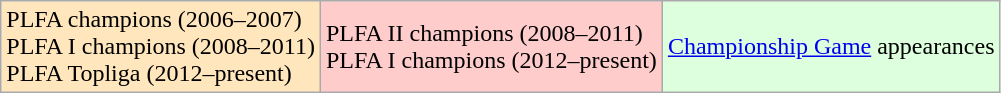<table class="wikitable">
<tr>
<td bgcolor="#FFE6BD">PLFA champions (2006–2007)<br> PLFA I champions (2008–2011) <br> PLFA Topliga (2012–present)</td>
<td bgcolor="#FFCCCC">PLFA II champions (2008–2011)<br> PLFA I champions (2012–present)</td>
<td bgcolor="#ddffdd"><a href='#'>Championship Game</a> appearances</td>
</tr>
</table>
